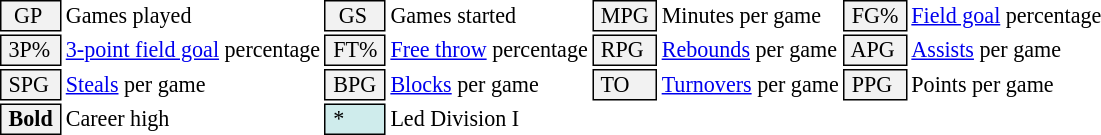<table class="toccolours" style="font-size: 92%; white-space: nowrap;">
<tr>
<td style="background-color: #F2F2F2; border: 1px solid black;">  GP</td>
<td>Games played</td>
<td style="background-color: #F2F2F2; border: 1px solid black">  GS </td>
<td>Games started</td>
<td style="background-color: #F2F2F2; border: 1px solid black"> MPG </td>
<td>Minutes per game</td>
<td style="background-color: #F2F2F2; border: 1px solid black;"> FG% </td>
<td><a href='#'>Field goal</a> percentage</td>
</tr>
<tr>
<td style="background-color: #F2F2F2; border: 1px solid black"> 3P% </td>
<td><a href='#'>3-point field goal</a> percentage</td>
<td style="background-color: #F2F2F2; border: 1px solid black"> FT% </td>
<td><a href='#'>Free throw</a> percentage</td>
<td style="background-color: #F2F2F2; border: 1px solid black;"> RPG </td>
<td><a href='#'>Rebounds</a> per game</td>
<td style="background-color: #F2F2F2; border: 1px solid black"> APG </td>
<td><a href='#'>Assists</a> per game</td>
</tr>
<tr>
<td style="background-color: #F2F2F2; border: 1px solid black"> SPG </td>
<td><a href='#'>Steals</a> per game</td>
<td style="background-color: #F2F2F2; border: 1px solid black;"> BPG </td>
<td><a href='#'>Blocks</a> per game</td>
<td style="background-color: #F2F2F2; border: 1px solid black"> TO </td>
<td><a href='#'>Turnovers</a> per game</td>
<td style="background-color: #F2F2F2; border: 1px solid black"> PPG </td>
<td>Points per game</td>
</tr>
<tr>
<td style="background-color: #F2F2F2; border: 1px solid black"> <strong>Bold</strong> </td>
<td>Career high</td>
<td style="background-color: #cfecec; border: 1px solid black"> * </td>
<td>Led Division I</td>
</tr>
</table>
